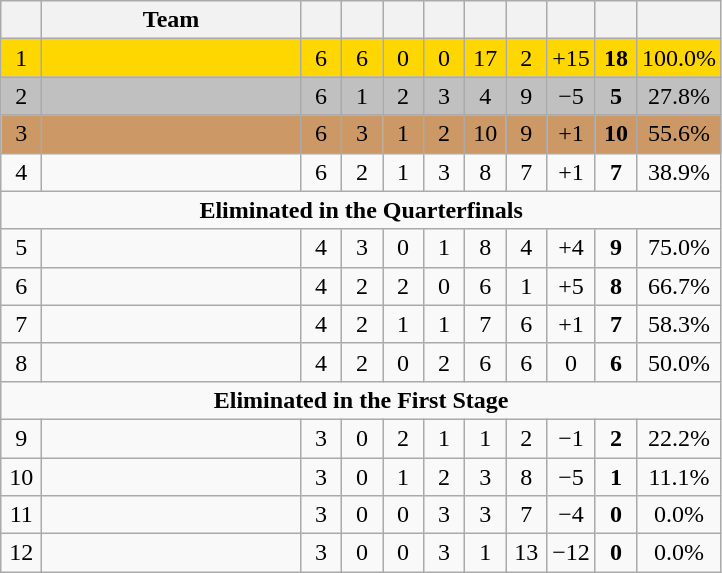<table class="wikitable" style="text-align:center">
<tr>
<th width=20></th>
<th width=165>Team</th>
<th width=20></th>
<th width=20></th>
<th width=20></th>
<th width=20></th>
<th width=20></th>
<th width=20></th>
<th width=20></th>
<th width=20></th>
<th width=20></th>
</tr>
<tr bgcolor=gold>
<td>1</td>
<td align=left></td>
<td>6</td>
<td>6</td>
<td>0</td>
<td>0</td>
<td>17</td>
<td>2</td>
<td>+15</td>
<td><strong>18</strong></td>
<td>100.0%</td>
</tr>
<tr bgcolor=silver>
<td>2</td>
<td align=left></td>
<td>6</td>
<td>1</td>
<td>2</td>
<td>3</td>
<td>4</td>
<td>9</td>
<td>−5</td>
<td><strong>5</strong></td>
<td>27.8%</td>
</tr>
<tr bgcolor=cc9966>
<td>3</td>
<td align=left></td>
<td>6</td>
<td>3</td>
<td>1</td>
<td>2</td>
<td>10</td>
<td>9</td>
<td>+1</td>
<td><strong>10</strong></td>
<td>55.6%</td>
</tr>
<tr>
<td>4</td>
<td align=left></td>
<td>6</td>
<td>2</td>
<td>1</td>
<td>3</td>
<td>8</td>
<td>7</td>
<td>+1</td>
<td><strong>7</strong></td>
<td>38.9%</td>
</tr>
<tr>
<td colspan=11><strong>Eliminated in the Quarterfinals</strong></td>
</tr>
<tr>
<td>5</td>
<td align=left></td>
<td>4</td>
<td>3</td>
<td>0</td>
<td>1</td>
<td>8</td>
<td>4</td>
<td>+4</td>
<td><strong>9</strong></td>
<td>75.0%</td>
</tr>
<tr>
<td>6</td>
<td align=left></td>
<td>4</td>
<td>2</td>
<td>2</td>
<td>0</td>
<td>6</td>
<td>1</td>
<td>+5</td>
<td><strong>8</strong></td>
<td>66.7%</td>
</tr>
<tr>
<td>7</td>
<td align=left></td>
<td>4</td>
<td>2</td>
<td>1</td>
<td>1</td>
<td>7</td>
<td>6</td>
<td>+1</td>
<td><strong>7</strong></td>
<td>58.3%</td>
</tr>
<tr>
<td>8</td>
<td align=left></td>
<td>4</td>
<td>2</td>
<td>0</td>
<td>2</td>
<td>6</td>
<td>6</td>
<td>0</td>
<td><strong>6</strong></td>
<td>50.0%</td>
</tr>
<tr>
<td colspan=11><strong>Eliminated in the First Stage</strong></td>
</tr>
<tr>
<td>9</td>
<td align=left></td>
<td>3</td>
<td>0</td>
<td>2</td>
<td>1</td>
<td>1</td>
<td>2</td>
<td>−1</td>
<td><strong>2</strong></td>
<td>22.2%</td>
</tr>
<tr>
<td>10</td>
<td align=left></td>
<td>3</td>
<td>0</td>
<td>1</td>
<td>2</td>
<td>3</td>
<td>8</td>
<td>−5</td>
<td><strong>1</strong></td>
<td>11.1%</td>
</tr>
<tr>
<td>11</td>
<td align=left></td>
<td>3</td>
<td>0</td>
<td>0</td>
<td>3</td>
<td>3</td>
<td>7</td>
<td>−4</td>
<td><strong>0</strong></td>
<td>0.0%</td>
</tr>
<tr>
<td>12</td>
<td align=left></td>
<td>3</td>
<td>0</td>
<td>0</td>
<td>3</td>
<td>1</td>
<td>13</td>
<td>−12</td>
<td><strong>0</strong></td>
<td>0.0%</td>
</tr>
</table>
